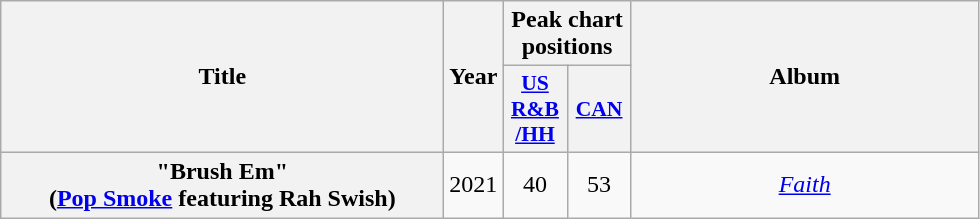<table class="wikitable plainrowheaders" style="text-align:center;">
<tr>
<th scope="col" rowspan="2" style="width:18em;">Title</th>
<th scope="col" rowspan="2" style="width:1em;">Year</th>
<th scope="col" colspan="2">Peak chart positions</th>
<th scope="col" rowspan="2" style="width:14em;">Album</th>
</tr>
<tr>
<th scope="col" style="width:2.5em;font-size:90%;"><a href='#'>US<br>R&B<br>/HH</a></th>
<th scope="col" style="width:2.5em;font-size:90%;"><a href='#'>CAN</a></th>
</tr>
<tr>
<th scope="row">"Brush Em"<br><span>(<a href='#'>Pop Smoke</a> featuring Rah Swish)</span></th>
<td>2021</td>
<td>40</td>
<td>53</td>
<td><em><a href='#'>Faith</a></em></td>
</tr>
</table>
